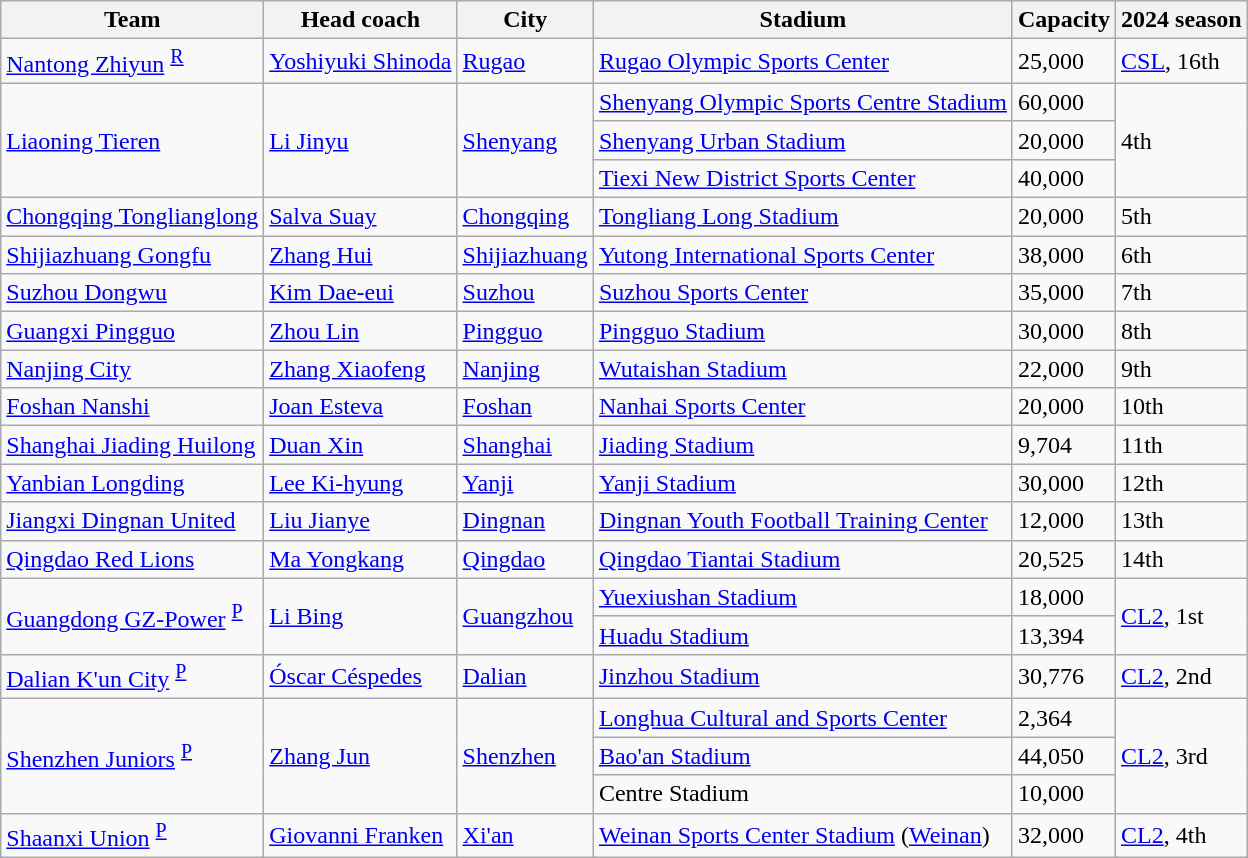<table class="wikitable sortable" style="font-size:100%">
<tr>
<th>Team</th>
<th>Head coach</th>
<th>City</th>
<th>Stadium</th>
<th>Capacity</th>
<th>2024 season</th>
</tr>
<tr>
<td><a href='#'>Nantong Zhiyun</a> <sup><a href='#'>R</a></sup></td>
<td> <a href='#'>Yoshiyuki Shinoda</a></td>
<td><a href='#'>Rugao</a></td>
<td><a href='#'>Rugao Olympic Sports Center</a></td>
<td>25,000</td>
<td data-sort-value="1"><a href='#'>CSL</a>, 16th</td>
</tr>
<tr>
<td rowspan="3"><a href='#'>Liaoning Tieren</a></td>
<td rowspan="3"> <a href='#'>Li Jinyu</a></td>
<td rowspan="3"><a href='#'>Shenyang</a></td>
<td><a href='#'>Shenyang Olympic Sports Centre Stadium</a></td>
<td>60,000</td>
<td data-sort-value="2"; rowspan="3">4th</td>
</tr>
<tr>
<td><a href='#'>Shenyang Urban Stadium</a></td>
<td>20,000</td>
</tr>
<tr>
<td><a href='#'>Tiexi New District Sports Center</a></td>
<td>40,000</td>
</tr>
<tr>
<td><a href='#'>Chongqing Tonglianglong</a></td>
<td> <a href='#'>Salva Suay</a></td>
<td><a href='#'>Chongqing</a></td>
<td><a href='#'>Tongliang Long Stadium</a></td>
<td>20,000</td>
<td data-sort-value="3">5th</td>
</tr>
<tr>
<td><a href='#'>Shijiazhuang Gongfu</a></td>
<td> <a href='#'>Zhang Hui</a></td>
<td><a href='#'>Shijiazhuang</a></td>
<td><a href='#'>Yutong International Sports Center</a></td>
<td>38,000</td>
<td data-sort-value="4">6th</td>
</tr>
<tr>
<td><a href='#'>Suzhou Dongwu</a></td>
<td> <a href='#'>Kim Dae-eui</a></td>
<td><a href='#'>Suzhou</a></td>
<td><a href='#'>Suzhou Sports Center</a></td>
<td>35,000</td>
<td data-sort-value="5">7th</td>
</tr>
<tr>
<td><a href='#'>Guangxi Pingguo</a></td>
<td> <a href='#'>Zhou Lin</a></td>
<td><a href='#'>Pingguo</a></td>
<td><a href='#'>Pingguo Stadium</a></td>
<td>30,000</td>
<td data-sort-value="6">8th</td>
</tr>
<tr>
<td><a href='#'>Nanjing City</a></td>
<td> <a href='#'>Zhang Xiaofeng</a></td>
<td><a href='#'>Nanjing</a></td>
<td><a href='#'>Wutaishan Stadium</a></td>
<td>22,000</td>
<td data-sort-value="7">9th</td>
</tr>
<tr>
<td><a href='#'>Foshan Nanshi</a></td>
<td> <a href='#'>Joan Esteva</a></td>
<td><a href='#'>Foshan</a></td>
<td><a href='#'>Nanhai Sports Center</a></td>
<td>20,000</td>
<td data-sort-value="8">10th</td>
</tr>
<tr>
<td><a href='#'>Shanghai Jiading Huilong</a></td>
<td> <a href='#'>Duan Xin</a></td>
<td><a href='#'>Shanghai</a></td>
<td><a href='#'>Jiading Stadium</a></td>
<td>9,704</td>
<td data-sort-value="9">11th</td>
</tr>
<tr>
<td><a href='#'>Yanbian Longding</a></td>
<td> <a href='#'>Lee Ki-hyung</a></td>
<td><a href='#'>Yanji</a></td>
<td><a href='#'>Yanji Stadium</a></td>
<td>30,000</td>
<td data-sort-value="10">12th</td>
</tr>
<tr>
<td><a href='#'>Jiangxi Dingnan United</a></td>
<td> <a href='#'>Liu Jianye</a></td>
<td><a href='#'>Dingnan</a></td>
<td><a href='#'>Dingnan Youth Football Training Center</a></td>
<td>12,000</td>
<td data-sort-value="11">13th</td>
</tr>
<tr>
<td><a href='#'>Qingdao Red Lions</a></td>
<td> <a href='#'>Ma Yongkang</a></td>
<td><a href='#'>Qingdao</a></td>
<td><a href='#'>Qingdao Tiantai Stadium</a></td>
<td>20,525</td>
<td data-sort-value="12">14th</td>
</tr>
<tr>
<td rowspan="2"><a href='#'>Guangdong GZ-Power</a> <sup><a href='#'>P</a></sup></td>
<td rowspan="2"> <a href='#'>Li Bing</a></td>
<td rowspan="2"><a href='#'>Guangzhou</a></td>
<td><a href='#'>Yuexiushan Stadium</a></td>
<td>18,000</td>
<td data-sort-value="13"; rowspan="2"><a href='#'>CL2</a>, 1st</td>
</tr>
<tr>
<td><a href='#'>Huadu Stadium</a></td>
<td>13,394</td>
</tr>
<tr>
<td><a href='#'>Dalian K'un City</a> <sup><a href='#'>P</a></sup></td>
<td> <a href='#'>Óscar Céspedes</a></td>
<td><a href='#'>Dalian</a></td>
<td><a href='#'>Jinzhou Stadium</a></td>
<td>30,776</td>
<td data-sort-value="14"><a href='#'>CL2</a>, 2nd</td>
</tr>
<tr>
<td rowspan="3"><a href='#'>Shenzhen Juniors</a> <sup><a href='#'>P</a></sup></td>
<td rowspan="3"> <a href='#'>Zhang Jun</a></td>
<td rowspan="3"><a href='#'>Shenzhen</a></td>
<td><a href='#'>Longhua Cultural and Sports Center</a></td>
<td>2,364</td>
<td data-sort-value="15"; rowspan="3"><a href='#'>CL2</a>, 3rd</td>
</tr>
<tr>
<td><a href='#'>Bao'an Stadium</a></td>
<td>44,050</td>
</tr>
<tr>
<td> Centre Stadium</td>
<td>10,000</td>
</tr>
<tr>
<td><a href='#'>Shaanxi Union</a> <sup><a href='#'>P</a></sup></td>
<td> <a href='#'>Giovanni Franken</a></td>
<td><a href='#'>Xi'an</a></td>
<td><a href='#'>Weinan Sports Center Stadium</a> (<a href='#'>Weinan</a>)</td>
<td>32,000</td>
<td data-sort-value="16"><a href='#'>CL2</a>, 4th</td>
</tr>
</table>
